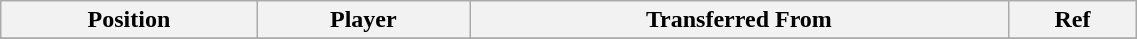<table class="wikitable sortable" style="width:60%; text-align:center; font-size:100%; text-align:left;">
<tr>
<th>Position</th>
<th>Player</th>
<th>Transferred From</th>
<th>Ref</th>
</tr>
<tr>
</tr>
</table>
